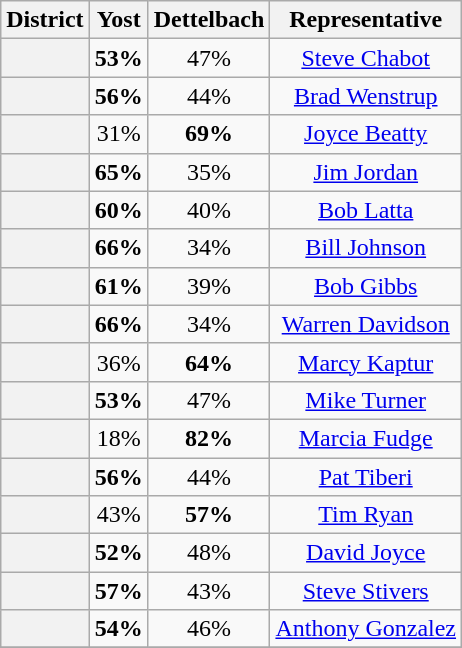<table class=wikitable>
<tr>
<th>District</th>
<th>Yost</th>
<th>Dettelbach</th>
<th>Representative</th>
</tr>
<tr align=center>
<th></th>
<td><strong>53%</strong></td>
<td>47%</td>
<td><a href='#'>Steve Chabot</a></td>
</tr>
<tr align=center>
<th></th>
<td><strong>56%</strong></td>
<td>44%</td>
<td><a href='#'>Brad Wenstrup</a></td>
</tr>
<tr align=center>
<th></th>
<td>31%</td>
<td><strong>69%</strong></td>
<td><a href='#'>Joyce Beatty</a></td>
</tr>
<tr align=center>
<th></th>
<td><strong>65%</strong></td>
<td>35%</td>
<td><a href='#'>Jim Jordan</a></td>
</tr>
<tr align=center>
<th></th>
<td><strong>60%</strong></td>
<td>40%</td>
<td><a href='#'>Bob Latta</a></td>
</tr>
<tr align=center>
<th></th>
<td><strong>66%</strong></td>
<td>34%</td>
<td><a href='#'>Bill Johnson</a></td>
</tr>
<tr align=center>
<th></th>
<td><strong>61%</strong></td>
<td>39%</td>
<td><a href='#'>Bob Gibbs</a></td>
</tr>
<tr align=center>
<th></th>
<td><strong>66%</strong></td>
<td>34%</td>
<td><a href='#'>Warren Davidson</a></td>
</tr>
<tr align=center>
<th></th>
<td>36%</td>
<td><strong>64%</strong></td>
<td><a href='#'>Marcy Kaptur</a></td>
</tr>
<tr align=center>
<th></th>
<td><strong>53%</strong></td>
<td>47%</td>
<td><a href='#'>Mike Turner</a></td>
</tr>
<tr align=center>
<th></th>
<td>18%</td>
<td><strong>82%</strong></td>
<td><a href='#'>Marcia Fudge</a></td>
</tr>
<tr align=center>
<th></th>
<td><strong>56%</strong></td>
<td>44%</td>
<td><a href='#'>Pat Tiberi</a></td>
</tr>
<tr align=center>
<th></th>
<td>43%</td>
<td><strong>57%</strong></td>
<td><a href='#'>Tim Ryan</a></td>
</tr>
<tr align=center>
<th></th>
<td><strong>52%</strong></td>
<td>48%</td>
<td><a href='#'>David Joyce</a></td>
</tr>
<tr align=center>
<th></th>
<td><strong>57%</strong></td>
<td>43%</td>
<td><a href='#'>Steve Stivers</a></td>
</tr>
<tr align=center>
<th></th>
<td><strong>54%</strong></td>
<td>46%</td>
<td><a href='#'>Anthony Gonzalez</a></td>
</tr>
<tr align=center>
</tr>
</table>
